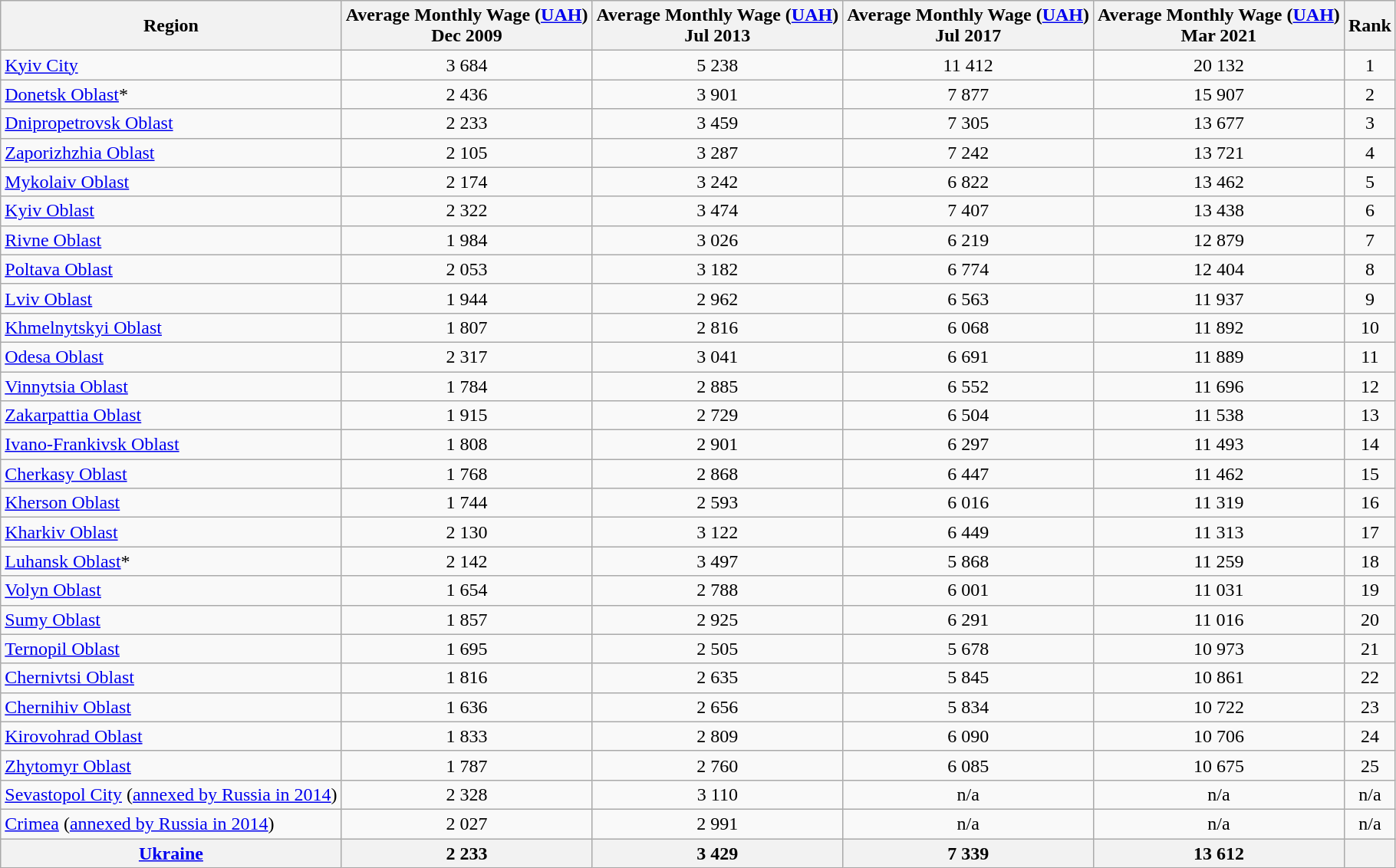<table class="wikitable sortable">
<tr>
<th>Region</th>
<th>Average Monthly Wage (<a href='#'>UAH</a>)<br>Dec 2009</th>
<th>Average Monthly Wage (<a href='#'>UAH</a>)<br>Jul 2013</th>
<th>Average Monthly Wage (<a href='#'>UAH</a>)<br>Jul 2017</th>
<th>Average Monthly Wage (<a href='#'>UAH</a>)<br>Mar 2021</th>
<th>Rank</th>
</tr>
<tr>
<td><a href='#'>Kyiv City</a></td>
<td align="center">3 684</td>
<td align="center">5 238</td>
<td align="center">11 412</td>
<td align="center">20 132</td>
<td align="center">1</td>
</tr>
<tr>
<td><a href='#'>Donetsk Oblast</a>*</td>
<td align="center">2 436</td>
<td align="center">3 901</td>
<td align="center">7 877</td>
<td align="center">15 907</td>
<td align="center">2</td>
</tr>
<tr>
<td><a href='#'>Dnipropetrovsk Oblast</a></td>
<td align="center">2 233</td>
<td align="center">3 459</td>
<td align="center">7 305</td>
<td align="center">13 677</td>
<td align="center">3</td>
</tr>
<tr>
<td><a href='#'>Zaporizhzhia Oblast</a></td>
<td align="center">2 105</td>
<td align="center">3 287</td>
<td align="center">7 242</td>
<td align="center">13 721</td>
<td align="center">4</td>
</tr>
<tr>
<td><a href='#'>Mykolaiv Oblast</a></td>
<td align="center">2 174</td>
<td align="center">3 242</td>
<td align="center">6 822</td>
<td align="center">13 462</td>
<td align="center">5</td>
</tr>
<tr>
<td><a href='#'>Kyiv Oblast</a></td>
<td align="center">2 322</td>
<td align="center">3 474</td>
<td align="center">7 407</td>
<td align="center">13 438</td>
<td align="center">6</td>
</tr>
<tr>
<td><a href='#'>Rivne Oblast</a></td>
<td align="center">1 984</td>
<td align="center">3 026</td>
<td align="center">6 219</td>
<td align="center">12 879</td>
<td align="center">7</td>
</tr>
<tr>
<td><a href='#'>Poltava Oblast</a></td>
<td align="center">2 053</td>
<td align="center">3 182</td>
<td align="center">6 774</td>
<td align="center">12 404</td>
<td align="center">8</td>
</tr>
<tr>
<td><a href='#'>Lviv Oblast</a></td>
<td align="center">1 944</td>
<td align="center">2 962</td>
<td align="center">6 563</td>
<td align="center">11 937</td>
<td align="center">9</td>
</tr>
<tr>
<td><a href='#'>Khmelnytskyi Oblast</a></td>
<td align="center">1 807</td>
<td align="center">2 816</td>
<td align="center">6 068</td>
<td align="center">11 892</td>
<td align="center">10</td>
</tr>
<tr>
<td><a href='#'>Odesa Oblast</a></td>
<td align="center">2 317</td>
<td align="center">3 041</td>
<td align="center">6 691</td>
<td align="center">11 889</td>
<td align="center">11</td>
</tr>
<tr>
<td><a href='#'>Vinnytsia Oblast</a></td>
<td align="center">1 784</td>
<td align="center">2 885</td>
<td align="center">6 552</td>
<td align="center">11 696</td>
<td align="center">12</td>
</tr>
<tr>
<td><a href='#'>Zakarpattia Oblast</a></td>
<td align="center">1 915</td>
<td align="center">2 729</td>
<td align="center">6 504</td>
<td align="center">11 538</td>
<td align="center">13</td>
</tr>
<tr>
<td><a href='#'>Ivano-Frankivsk Oblast</a></td>
<td align="center">1 808</td>
<td align="center">2 901</td>
<td align="center">6 297</td>
<td align="center">11 493</td>
<td align="center">14</td>
</tr>
<tr>
<td><a href='#'>Cherkasy Oblast</a></td>
<td align="center">1 768</td>
<td align="center">2 868</td>
<td align="center">6 447</td>
<td align="center">11 462</td>
<td align="center">15</td>
</tr>
<tr>
<td><a href='#'>Kherson Oblast</a></td>
<td align="center">1 744</td>
<td align="center">2 593</td>
<td align="center">6 016</td>
<td align="center">11 319</td>
<td align="center">16</td>
</tr>
<tr>
<td><a href='#'>Kharkiv Oblast</a></td>
<td align="center">2 130</td>
<td align="center">3 122</td>
<td align="center">6 449</td>
<td align="center">11 313</td>
<td align="center">17</td>
</tr>
<tr>
<td><a href='#'>Luhansk Oblast</a>*</td>
<td align="center">2 142</td>
<td align="center">3 497</td>
<td align="center">5 868</td>
<td align="center">11 259</td>
<td align="center">18</td>
</tr>
<tr>
<td><a href='#'>Volyn Oblast</a></td>
<td align="center">1 654</td>
<td align="center">2 788</td>
<td align="center">6 001</td>
<td align="center">11 031</td>
<td align="center">19</td>
</tr>
<tr>
<td><a href='#'>Sumy Oblast</a></td>
<td align="center">1 857</td>
<td align="center">2 925</td>
<td align="center">6 291</td>
<td align="center">11 016</td>
<td align="center">20</td>
</tr>
<tr>
<td><a href='#'>Ternopil Oblast</a></td>
<td align="center">1 695</td>
<td align="center">2 505</td>
<td align="center">5 678</td>
<td align="center">10 973</td>
<td align="center">21</td>
</tr>
<tr>
<td><a href='#'>Chernivtsi Oblast</a></td>
<td align="center">1 816</td>
<td align="center">2 635</td>
<td align="center">5 845</td>
<td align="center">10 861</td>
<td align="center">22</td>
</tr>
<tr>
<td><a href='#'>Chernihiv Oblast</a></td>
<td align="center">1 636</td>
<td align="center">2 656</td>
<td align="center">5 834</td>
<td align="center">10 722</td>
<td align="center">23</td>
</tr>
<tr>
<td><a href='#'>Kirovohrad Oblast</a></td>
<td align="center">1 833</td>
<td align="center">2 809</td>
<td align="center">6 090</td>
<td align="center">10 706</td>
<td align="center">24</td>
</tr>
<tr>
<td><a href='#'>Zhytomyr Oblast</a></td>
<td align="center">1 787</td>
<td align="center">2 760</td>
<td align="center">6 085</td>
<td align="center">10 675</td>
<td align="center">25</td>
</tr>
<tr>
<td><a href='#'>Sevastopol City</a> (<a href='#'>annexed by Russia in 2014</a>)</td>
<td align="center">2 328</td>
<td align="center">3 110</td>
<td align="center">n/a</td>
<td align="center">n/a</td>
<td align="center">n/a</td>
</tr>
<tr>
<td><a href='#'>Crimea</a> (<a href='#'>annexed by Russia in 2014</a>)</td>
<td align="center">2 027</td>
<td align="center">2 991</td>
<td align="center">n/a</td>
<td align="center">n/a</td>
<td align="center">n/a</td>
</tr>
<tr>
<th><a href='#'>Ukraine</a></th>
<th align="center">2 233</th>
<th align="center">3 429</th>
<th align="center">7 339</th>
<th align="center">13 612</th>
<th align="left"></th>
</tr>
</table>
